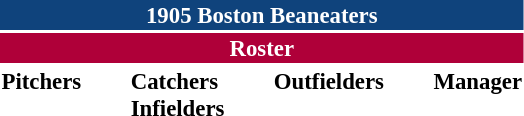<table class="toccolours" style="font-size: 95%;">
<tr>
<th colspan="10" style="background-color: #0f437c; color: white; text-align: center;">1905 Boston Beaneaters</th>
</tr>
<tr>
<td colspan="10" style="background-color: #af0039; color: white; text-align: center;"><strong>Roster</strong></td>
</tr>
<tr>
<td valign="top"><strong>Pitchers</strong><br>





</td>
<td width="25px"></td>
<td valign="top"><strong>Catchers</strong><br>



<strong>Infielders</strong>






</td>
<td width="25px"></td>
<td valign="top"><strong>Outfielders</strong><br>



</td>
<td width="25px"></td>
<td valign="top"><strong>Manager</strong><br></td>
</tr>
</table>
